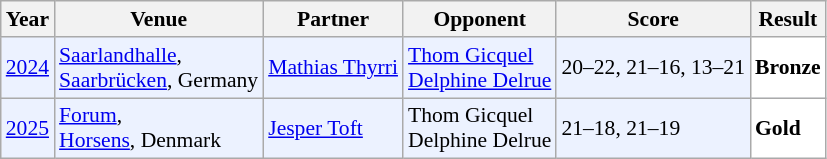<table class="sortable wikitable" style="font-size: 90%;">
<tr>
<th>Year</th>
<th>Venue</th>
<th>Partner</th>
<th>Opponent</th>
<th>Score</th>
<th>Result</th>
</tr>
<tr style="background:#ECF2FF">
<td align="center"><a href='#'>2024</a></td>
<td align="left"><a href='#'>Saarlandhalle</a>,<br><a href='#'>Saarbrücken</a>, Germany</td>
<td align="left"> <a href='#'>Mathias Thyrri</a></td>
<td align="left"> <a href='#'>Thom Gicquel</a><br> <a href='#'>Delphine Delrue</a></td>
<td align="left">20–22, 21–16, 13–21</td>
<td style="text-align:left; background:white"> <strong>Bronze</strong></td>
</tr>
<tr style="background:#ECF2FF">
<td align="center"><a href='#'>2025</a></td>
<td align="left"><a href='#'>Forum</a>,<br><a href='#'>Horsens</a>, Denmark</td>
<td align="left"> <a href='#'>Jesper Toft</a></td>
<td align="left"> Thom Gicquel<br> Delphine Delrue</td>
<td align="left">21–18, 21–19</td>
<td style="text-align:left; background:white"> <strong>Gold</strong></td>
</tr>
</table>
